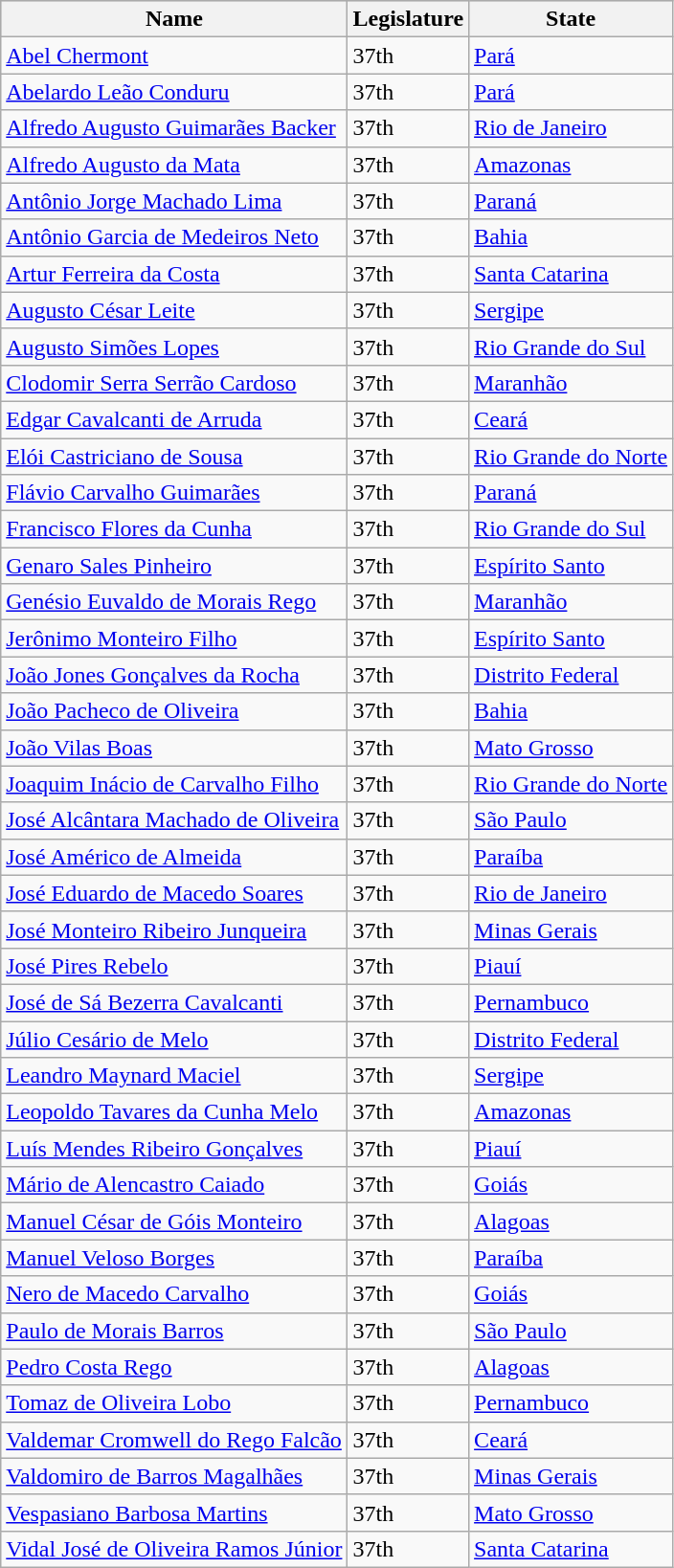<table class="wikitable sortable">
<tr style="background:#cccccc">
<th>Name</th>
<th>Legislature</th>
<th>State</th>
</tr>
<tr>
<td><a href='#'>Abel Chermont</a></td>
<td>37th</td>
<td><a href='#'>Pará</a></td>
</tr>
<tr>
<td><a href='#'>Abelardo Leão Conduru</a></td>
<td>37th</td>
<td><a href='#'>Pará</a></td>
</tr>
<tr>
<td><a href='#'>Alfredo Augusto Guimarães Backer</a></td>
<td>37th</td>
<td><a href='#'>Rio de Janeiro</a></td>
</tr>
<tr>
<td><a href='#'>Alfredo Augusto da Mata</a></td>
<td>37th</td>
<td><a href='#'>Amazonas</a></td>
</tr>
<tr>
<td><a href='#'>Antônio Jorge Machado Lima</a></td>
<td>37th</td>
<td><a href='#'>Paraná</a></td>
</tr>
<tr>
<td><a href='#'>Antônio Garcia de Medeiros Neto</a></td>
<td>37th</td>
<td><a href='#'>Bahia</a></td>
</tr>
<tr>
<td><a href='#'>Artur Ferreira da Costa</a></td>
<td>37th</td>
<td><a href='#'>Santa Catarina</a></td>
</tr>
<tr>
<td><a href='#'>Augusto César Leite</a></td>
<td>37th</td>
<td><a href='#'>Sergipe</a></td>
</tr>
<tr>
<td><a href='#'>Augusto Simões Lopes</a></td>
<td>37th</td>
<td><a href='#'>Rio Grande do Sul</a></td>
</tr>
<tr>
<td><a href='#'>Clodomir Serra Serrão Cardoso</a></td>
<td>37th</td>
<td><a href='#'>Maranhão</a></td>
</tr>
<tr>
<td><a href='#'>Edgar Cavalcanti de Arruda</a></td>
<td>37th</td>
<td><a href='#'>Ceará</a></td>
</tr>
<tr>
<td><a href='#'>Elói Castriciano de Sousa</a></td>
<td>37th</td>
<td><a href='#'>Rio Grande do Norte</a></td>
</tr>
<tr>
<td><a href='#'>Flávio Carvalho Guimarães</a></td>
<td>37th</td>
<td><a href='#'>Paraná</a></td>
</tr>
<tr>
<td><a href='#'>Francisco Flores da Cunha</a></td>
<td>37th</td>
<td><a href='#'>Rio Grande do Sul</a></td>
</tr>
<tr>
<td><a href='#'>Genaro Sales Pinheiro</a></td>
<td>37th</td>
<td><a href='#'>Espírito Santo</a></td>
</tr>
<tr>
<td><a href='#'>Genésio Euvaldo de Morais Rego</a></td>
<td>37th</td>
<td><a href='#'>Maranhão</a></td>
</tr>
<tr>
<td><a href='#'>Jerônimo Monteiro Filho</a></td>
<td>37th</td>
<td><a href='#'>Espírito Santo</a></td>
</tr>
<tr>
<td><a href='#'>João Jones Gonçalves da Rocha</a></td>
<td>37th</td>
<td><a href='#'>Distrito Federal</a></td>
</tr>
<tr>
<td><a href='#'>João Pacheco de Oliveira</a></td>
<td>37th</td>
<td><a href='#'>Bahia</a></td>
</tr>
<tr>
<td><a href='#'>João Vilas Boas</a></td>
<td>37th</td>
<td><a href='#'>Mato Grosso</a></td>
</tr>
<tr>
<td><a href='#'>Joaquim Inácio de Carvalho Filho</a></td>
<td>37th</td>
<td><a href='#'>Rio Grande do Norte</a></td>
</tr>
<tr>
<td><a href='#'>José Alcântara Machado de Oliveira</a></td>
<td>37th</td>
<td><a href='#'>São Paulo</a></td>
</tr>
<tr>
<td><a href='#'>José Américo de Almeida</a></td>
<td>37th</td>
<td><a href='#'>Paraíba</a></td>
</tr>
<tr>
<td><a href='#'>José Eduardo de Macedo Soares</a></td>
<td>37th</td>
<td><a href='#'>Rio de Janeiro</a></td>
</tr>
<tr>
<td><a href='#'>José Monteiro Ribeiro Junqueira</a></td>
<td>37th</td>
<td><a href='#'>Minas Gerais</a></td>
</tr>
<tr>
<td><a href='#'>José Pires Rebelo</a></td>
<td>37th</td>
<td><a href='#'>Piauí</a></td>
</tr>
<tr>
<td><a href='#'>José de Sá Bezerra Cavalcanti</a></td>
<td>37th</td>
<td><a href='#'>Pernambuco</a></td>
</tr>
<tr>
<td><a href='#'>Júlio Cesário de Melo</a></td>
<td>37th</td>
<td><a href='#'>Distrito Federal</a></td>
</tr>
<tr>
<td><a href='#'>Leandro Maynard Maciel</a></td>
<td>37th</td>
<td><a href='#'>Sergipe</a></td>
</tr>
<tr>
<td><a href='#'>Leopoldo Tavares da Cunha Melo</a></td>
<td>37th</td>
<td><a href='#'>Amazonas</a></td>
</tr>
<tr>
<td><a href='#'>Luís Mendes Ribeiro Gonçalves</a></td>
<td>37th</td>
<td><a href='#'>Piauí</a></td>
</tr>
<tr>
<td><a href='#'>Mário de Alencastro Caiado</a></td>
<td>37th</td>
<td><a href='#'>Goiás</a></td>
</tr>
<tr>
<td><a href='#'>Manuel César de Góis Monteiro</a></td>
<td>37th</td>
<td><a href='#'>Alagoas</a></td>
</tr>
<tr>
<td><a href='#'>Manuel Veloso Borges</a></td>
<td>37th</td>
<td><a href='#'>Paraíba</a></td>
</tr>
<tr>
<td><a href='#'>Nero de Macedo Carvalho</a></td>
<td>37th</td>
<td><a href='#'>Goiás</a></td>
</tr>
<tr>
<td><a href='#'>Paulo de Morais Barros</a></td>
<td>37th</td>
<td><a href='#'>São Paulo</a></td>
</tr>
<tr>
<td><a href='#'>Pedro Costa Rego</a></td>
<td>37th</td>
<td><a href='#'>Alagoas</a></td>
</tr>
<tr>
<td><a href='#'>Tomaz de Oliveira Lobo</a></td>
<td>37th</td>
<td><a href='#'>Pernambuco</a></td>
</tr>
<tr>
<td><a href='#'>Valdemar Cromwell do Rego Falcão</a></td>
<td>37th</td>
<td><a href='#'>Ceará</a></td>
</tr>
<tr>
<td><a href='#'>Valdomiro de Barros Magalhães</a></td>
<td>37th</td>
<td><a href='#'>Minas Gerais</a></td>
</tr>
<tr>
<td><a href='#'>Vespasiano Barbosa Martins</a></td>
<td>37th</td>
<td><a href='#'>Mato Grosso</a></td>
</tr>
<tr>
<td><a href='#'>Vidal José de Oliveira Ramos Júnior</a></td>
<td>37th</td>
<td><a href='#'>Santa Catarina</a></td>
</tr>
</table>
